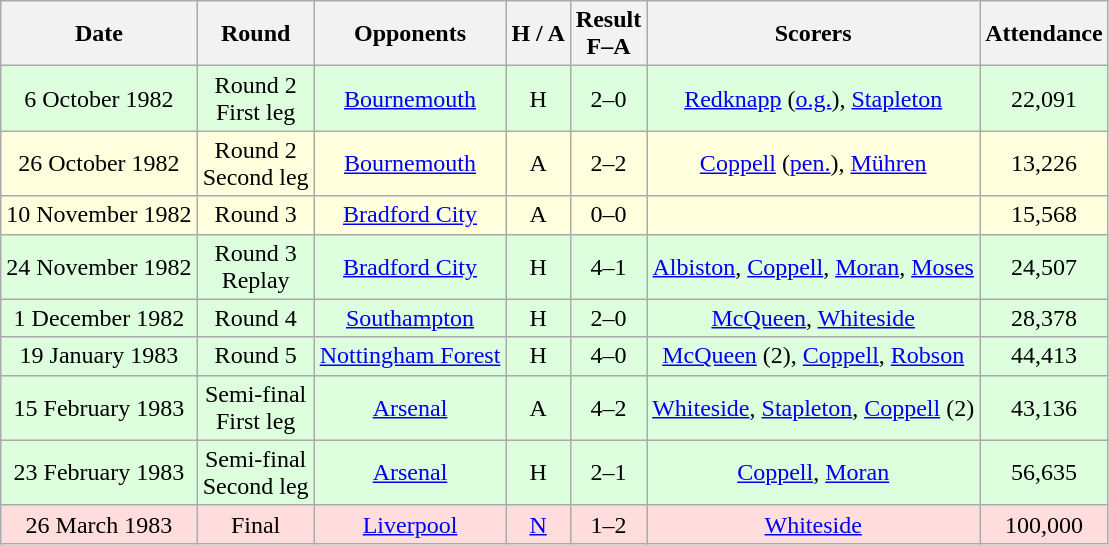<table class="wikitable" style="text-align:center">
<tr>
<th>Date</th>
<th>Round</th>
<th>Opponents</th>
<th>H / A</th>
<th>Result<br>F–A</th>
<th>Scorers</th>
<th>Attendance</th>
</tr>
<tr bgcolor="#ddffdd">
<td>6 October 1982</td>
<td>Round 2<br>First leg</td>
<td><a href='#'>Bournemouth</a></td>
<td>H</td>
<td>2–0</td>
<td><a href='#'>Redknapp</a> (<a href='#'>o.g.</a>), <a href='#'>Stapleton</a></td>
<td>22,091</td>
</tr>
<tr bgcolor="#ffffdd">
<td>26 October 1982</td>
<td>Round 2<br>Second leg</td>
<td><a href='#'>Bournemouth</a></td>
<td>A</td>
<td>2–2</td>
<td><a href='#'>Coppell</a> (<a href='#'>pen.</a>), <a href='#'>Mühren</a></td>
<td>13,226</td>
</tr>
<tr bgcolor="#ffffdd">
<td>10 November 1982</td>
<td>Round 3</td>
<td><a href='#'>Bradford City</a></td>
<td>A</td>
<td>0–0</td>
<td></td>
<td>15,568</td>
</tr>
<tr bgcolor="#ddffdd">
<td>24 November 1982</td>
<td>Round 3<br>Replay</td>
<td><a href='#'>Bradford City</a></td>
<td>H</td>
<td>4–1</td>
<td><a href='#'>Albiston</a>, <a href='#'>Coppell</a>, <a href='#'>Moran</a>, <a href='#'>Moses</a></td>
<td>24,507</td>
</tr>
<tr bgcolor="#ddffdd">
<td>1 December 1982</td>
<td>Round 4</td>
<td><a href='#'>Southampton</a></td>
<td>H</td>
<td>2–0</td>
<td><a href='#'>McQueen</a>, <a href='#'>Whiteside</a></td>
<td>28,378</td>
</tr>
<tr bgcolor="#ddffdd">
<td>19 January 1983</td>
<td>Round 5</td>
<td><a href='#'>Nottingham Forest</a></td>
<td>H</td>
<td>4–0</td>
<td><a href='#'>McQueen</a> (2), <a href='#'>Coppell</a>, <a href='#'>Robson</a></td>
<td>44,413</td>
</tr>
<tr bgcolor="#ddffdd">
<td>15 February 1983</td>
<td>Semi-final<br>First leg</td>
<td><a href='#'>Arsenal</a></td>
<td>A</td>
<td>4–2</td>
<td><a href='#'>Whiteside</a>, <a href='#'>Stapleton</a>, <a href='#'>Coppell</a> (2)</td>
<td>43,136</td>
</tr>
<tr bgcolor="#ddffdd">
<td>23 February 1983</td>
<td>Semi-final<br>Second leg</td>
<td><a href='#'>Arsenal</a></td>
<td>H</td>
<td>2–1</td>
<td><a href='#'>Coppell</a>, <a href='#'>Moran</a></td>
<td>56,635</td>
</tr>
<tr bgcolor="#ffdddd">
<td>26 March 1983</td>
<td>Final</td>
<td><a href='#'>Liverpool</a></td>
<td><a href='#'>N</a></td>
<td>1–2</td>
<td><a href='#'>Whiteside</a></td>
<td>100,000</td>
</tr>
</table>
